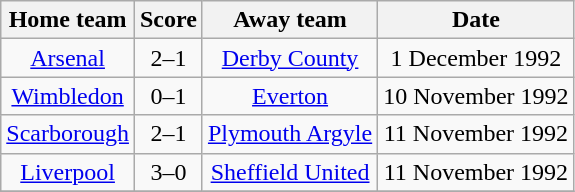<table class="wikitable" style="text-align: center">
<tr>
<th>Home team</th>
<th>Score</th>
<th>Away team</th>
<th>Date</th>
</tr>
<tr>
<td><a href='#'>Arsenal</a></td>
<td>2–1</td>
<td><a href='#'>Derby County</a></td>
<td>1 December 1992</td>
</tr>
<tr>
<td><a href='#'>Wimbledon</a></td>
<td>0–1</td>
<td><a href='#'>Everton</a></td>
<td>10 November 1992</td>
</tr>
<tr>
<td><a href='#'>Scarborough</a></td>
<td>2–1</td>
<td><a href='#'>Plymouth Argyle</a></td>
<td>11 November 1992</td>
</tr>
<tr>
<td><a href='#'>Liverpool</a></td>
<td>3–0</td>
<td><a href='#'>Sheffield United</a></td>
<td>11 November 1992</td>
</tr>
<tr>
</tr>
</table>
